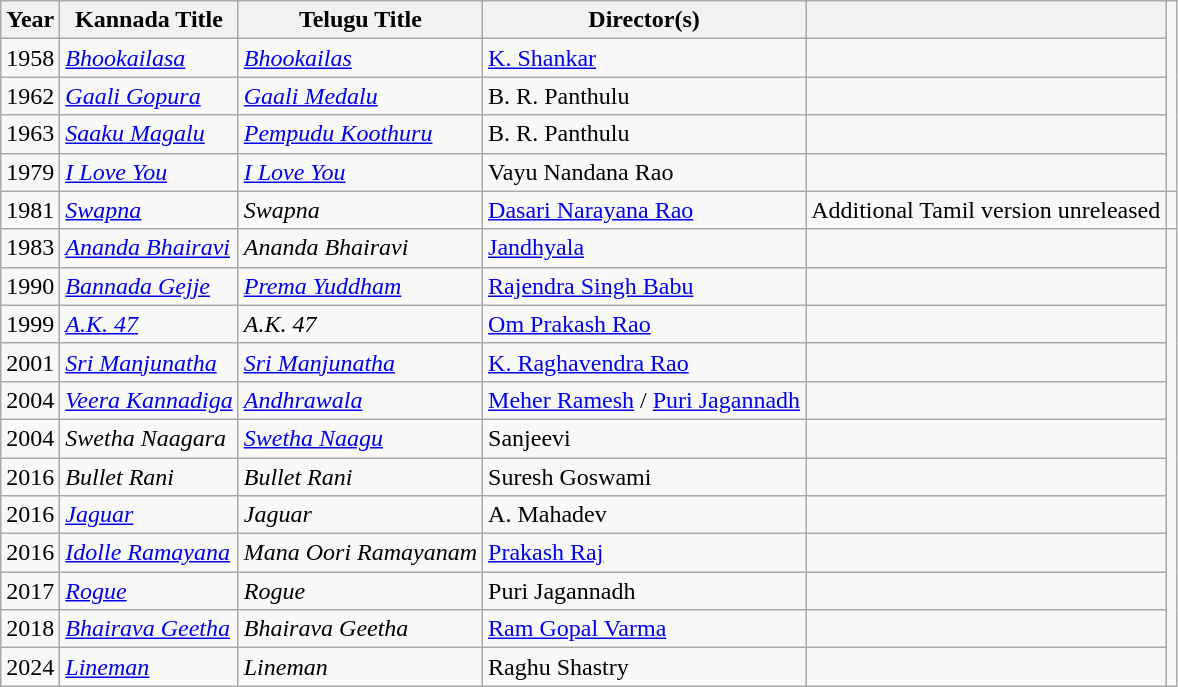<table class="wikitable sortable">
<tr>
<th>Year</th>
<th>Kannada Title</th>
<th>Telugu Title</th>
<th>Director(s)</th>
<th class="unsortable"></th>
</tr>
<tr>
<td>1958</td>
<td><em><a href='#'>Bhookailasa</a></em></td>
<td><em><a href='#'>Bhookailas</a></em></td>
<td><a href='#'>K. Shankar</a></td>
<td></td>
</tr>
<tr>
<td>1962</td>
<td><em><a href='#'>Gaali Gopura</a></em></td>
<td><em><a href='#'>Gaali Medalu</a></em></td>
<td>B. R. Panthulu</td>
<td></td>
</tr>
<tr>
<td>1963</td>
<td><em><a href='#'>Saaku Magalu</a></em></td>
<td><em><a href='#'>Pempudu Koothuru</a></em></td>
<td>B. R. Panthulu</td>
<td></td>
</tr>
<tr>
<td>1979</td>
<td><em><a href='#'>I Love You</a></em></td>
<td><em><a href='#'>I Love You</a></em></td>
<td>Vayu Nandana Rao</td>
<td></td>
</tr>
<tr>
<td>1981</td>
<td><em><a href='#'>Swapna</a></em></td>
<td><em>Swapna</em></td>
<td><a href='#'>Dasari Narayana Rao</a></td>
<td>Additional Tamil version unreleased</td>
<td></td>
</tr>
<tr>
<td>1983</td>
<td><em><a href='#'>Ananda Bhairavi</a></em></td>
<td><em>Ananda Bhairavi</em></td>
<td><a href='#'>Jandhyala</a></td>
<td></td>
</tr>
<tr>
<td>1990</td>
<td><em><a href='#'>Bannada Gejje</a></em></td>
<td><em><a href='#'>Prema Yuddham</a></em></td>
<td><a href='#'>Rajendra Singh Babu</a></td>
<td></td>
</tr>
<tr>
<td>1999</td>
<td><em><a href='#'>A.K. 47</a></em></td>
<td><em>A.K. 47</em></td>
<td><a href='#'>Om Prakash Rao</a></td>
<td></td>
</tr>
<tr>
<td>2001</td>
<td><em><a href='#'>Sri Manjunatha</a></em></td>
<td><em><a href='#'>Sri Manjunatha</a></em></td>
<td><a href='#'>K. Raghavendra Rao</a></td>
<td></td>
</tr>
<tr>
<td>2004</td>
<td><em><a href='#'>Veera Kannadiga</a></em></td>
<td><em><a href='#'>Andhrawala</a></em></td>
<td><a href='#'>Meher Ramesh</a> / <a href='#'>Puri Jagannadh</a></td>
<td></td>
</tr>
<tr>
<td>2004</td>
<td><em>Swetha Naagara</em></td>
<td><em><a href='#'>Swetha Naagu</a></em></td>
<td>Sanjeevi</td>
<td style="text-align:center;"></td>
</tr>
<tr>
<td>2016</td>
<td><em>Bullet Rani</em></td>
<td><em>Bullet Rani</em></td>
<td>Suresh Goswami</td>
<td style="text-align:center;"></td>
</tr>
<tr>
<td>2016</td>
<td><em><a href='#'>Jaguar</a></em></td>
<td><em>Jaguar</em></td>
<td>A. Mahadev</td>
<td></td>
</tr>
<tr>
<td>2016</td>
<td><em><a href='#'>Idolle Ramayana</a></em></td>
<td><em>Mana Oori Ramayanam</em></td>
<td><a href='#'>Prakash Raj</a></td>
<td></td>
</tr>
<tr>
<td>2017</td>
<td><em><a href='#'>Rogue</a></em></td>
<td><em>Rogue</em></td>
<td>Puri Jagannadh</td>
<td style="text-align:center;"></td>
</tr>
<tr>
<td>2018</td>
<td><em><a href='#'>Bhairava Geetha</a></em></td>
<td><em>Bhairava Geetha</em></td>
<td><a href='#'>Ram Gopal Varma</a></td>
<td style="text-align:center;"></td>
</tr>
<tr>
<td>2024</td>
<td><em><a href='#'>Lineman</a></em></td>
<td><em>Lineman</em></td>
<td>Raghu Shastry</td>
<td></td>
</tr>
</table>
